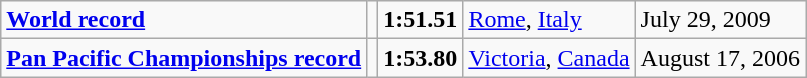<table class="wikitable">
<tr>
<td><strong><a href='#'>World record</a></strong></td>
<td></td>
<td><strong>1:51.51</strong></td>
<td><a href='#'>Rome</a>, <a href='#'>Italy</a></td>
<td>July 29, 2009</td>
</tr>
<tr>
<td><strong><a href='#'>Pan Pacific Championships record</a></strong></td>
<td></td>
<td><strong>1:53.80</strong></td>
<td><a href='#'>Victoria</a>, <a href='#'>Canada</a></td>
<td>August 17, 2006</td>
</tr>
</table>
